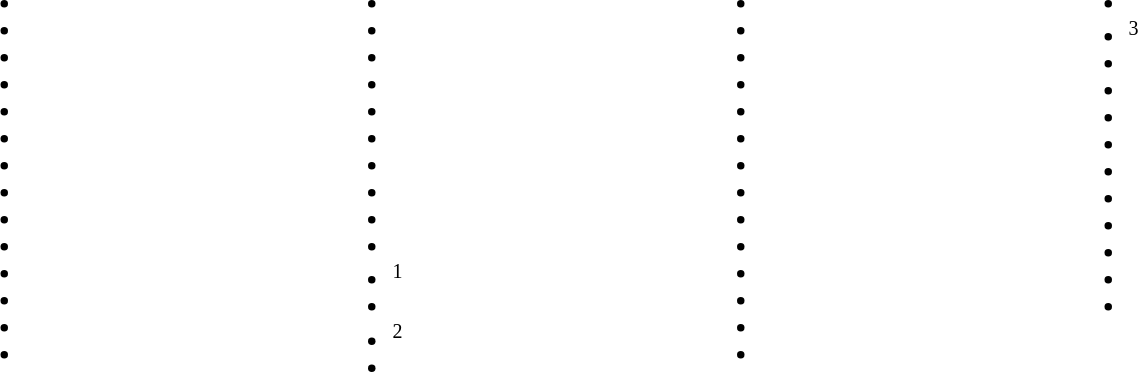<table>
<tr>
<td style="vertical-align:top; width:5%;"><br><ul><li></li><li></li><li></li><li></li><li></li><li></li><li></li><li></li><li></li><li></li><li></li><li></li><li></li><li></li></ul></td>
<td style="vertical-align:top; width:5%;"><br><ul><li></li><li></li><li></li><li></li><li></li><li></li><li></li><li></li><li></li><li></li><li><sup>1</sup></li><li></li><li><sup>2</sup></li><li></li></ul></td>
<td style="vertical-align:top; width:5%;"><br><ul><li></li><li></li><li></li><li></li><li></li><li></li><li></li><li></li><li></li><li></li><li></li><li></li><li></li><li></li></ul></td>
<td style="vertical-align:top; width:5%;"><br><ul><li></li><li><sup>3</sup></li><li></li><li></li><li></li><li></li><li></li><li></li><li></li><li></li><li></li><li></li></ul></td>
</tr>
</table>
